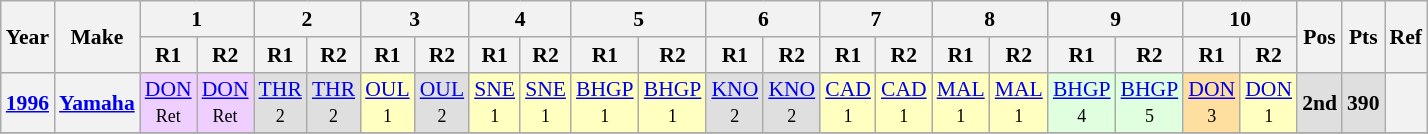<table class="wikitable" style="text-align:center; font-size:90%">
<tr>
<th valign="middle" rowspan=2>Year</th>
<th valign="middle" rowspan=2>Make</th>
<th colspan=2>1</th>
<th colspan=2>2</th>
<th colspan=2>3</th>
<th colspan=2>4</th>
<th colspan=2>5</th>
<th colspan=2>6</th>
<th colspan=2>7</th>
<th colspan=2>8</th>
<th colspan=2>9</th>
<th colspan=2>10</th>
<th rowspan=2>Pos</th>
<th rowspan=2>Pts</th>
<th rowspan=2>Ref</th>
</tr>
<tr>
<th>R1</th>
<th>R2</th>
<th>R1</th>
<th>R2</th>
<th>R1</th>
<th>R2</th>
<th>R1</th>
<th>R2</th>
<th>R1</th>
<th>R2</th>
<th>R1</th>
<th>R2</th>
<th>R1</th>
<th>R2</th>
<th>R1</th>
<th>R2</th>
<th>R1</th>
<th>R2</th>
<th>R1</th>
<th>R2</th>
</tr>
<tr>
<th><a href='#'>1996</a></th>
<th><a href='#'>Yamaha</a></th>
<td style="background:#efcfff;"><a href='#'>DON</a><br><small>Ret</small></td>
<td style="background:#efcfff;"><a href='#'>DON</a><br><small>Ret</small></td>
<td style="background:#dfdfdf;"><a href='#'>THR</a><br><small>2</small></td>
<td style="background:#dfdfdf;"><a href='#'>THR</a><br><small>2</small></td>
<td style="background:#FFFFBF;"><a href='#'>OUL</a><br><small>1</small></td>
<td style="background:#dfdfdf;"><a href='#'>OUL</a><br><small>2</small></td>
<td style="background:#FFFFBF;"><a href='#'>SNE</a><br><small>1</small></td>
<td style="background:#FFFFBF;"><a href='#'>SNE</a><br><small>1</small></td>
<td style="background:#FFFFBF;"><a href='#'>BHGP</a><br><small>1</small></td>
<td style="background:#FFFFBF;"><a href='#'>BHGP</a><br><small>1</small></td>
<td style="background:#dfdfdf;"><a href='#'>KNO</a><br><small>2</small></td>
<td style="background:#dfdfdf;"><a href='#'>KNO</a><br><small>2</small></td>
<td style="background:#FFFFBF;"><a href='#'>CAD</a><br><small>1</small></td>
<td style="background:#FFFFBF;"><a href='#'>CAD</a><br><small>1</small></td>
<td style="background:#FFFFBF;"><a href='#'>MAL</a><br><small>1</small></td>
<td style="background:#FFFFBF;"><a href='#'>MAL</a><br><small>1</small></td>
<td style="background:#dfffdf;"><a href='#'>BHGP</a><br><small>4</small></td>
<td style="background:#dfffdf;"><a href='#'>BHGP</a><br><small>5</small></td>
<td style="background:#ffdf9f;"><a href='#'>DON</a><br><small>3</small></td>
<td style="background:#FFFFBF;"><a href='#'>DON</a><br><small>1</small></td>
<td style="background:#dfdfdf;"><strong>2nd</strong></td>
<td style="background:#dfdfdf;"><strong>390</strong></td>
<th></th>
</tr>
<tr>
</tr>
</table>
